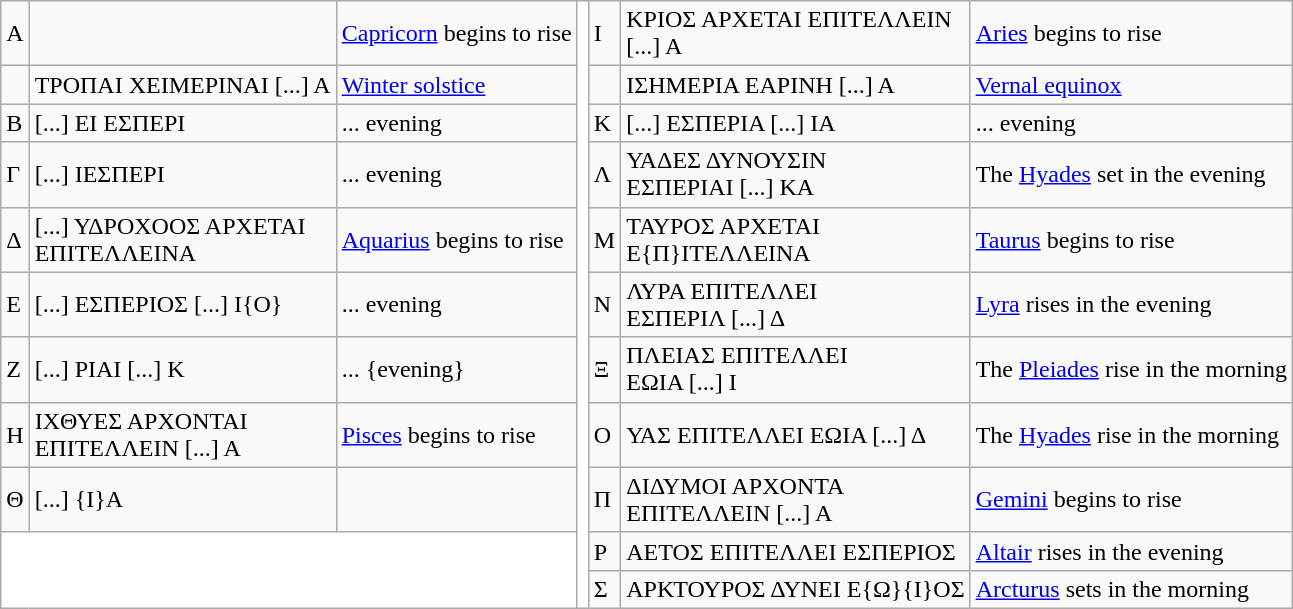<table class="wikitable">
<tr>
<td>Α</td>
<td></td>
<td><a href='#'>Capricorn</a> begins to rise</td>
<td rowspan="11" style="background:white;"></td>
<td>Ι</td>
<td>ΚΡΙΟΣ ΑΡΧΕΤΑΙ ΕΠΙΤΕΛΛΕΙΝ<br>[...] Α</td>
<td><a href='#'>Aries</a> begins to rise</td>
</tr>
<tr>
<td></td>
<td>ΤΡΟΠΑΙ ΧΕΙΜΕΡΙΝΑΙ [...] Α</td>
<td><a href='#'>Winter solstice</a></td>
<td></td>
<td>ΙΣΗΜΕΡΙΑ ΕΑΡΙΝΗ [...] Α</td>
<td><a href='#'>Vernal equinox</a></td>
</tr>
<tr>
<td>Β</td>
<td>[...] ΕΙ ΕΣΠΕΡΙ</td>
<td>... evening</td>
<td>Κ</td>
<td>[...] ΕΣΠΕΡΙΑ [...] ΙΑ</td>
<td>... evening</td>
</tr>
<tr>
<td>Γ</td>
<td>[...] ΙΕΣΠΕΡΙ</td>
<td>... evening</td>
<td>Λ</td>
<td>ΥΑΔΕΣ ΔΥΝΟΥΣΙΝ<br>ΕΣΠΕΡΙΑΙ [...] ΚΑ</td>
<td>The <a href='#'>Hyades</a> set in the evening</td>
</tr>
<tr>
<td>Δ</td>
<td>[...] ΥΔΡΟΧΟΟΣ ΑΡΧΕΤΑΙ<br>ΕΠΙΤΕΛΛΕΙΝΑ</td>
<td><a href='#'>Aquarius</a> begins to rise</td>
<td>Μ</td>
<td>ΤΑΥΡΟΣ ΑΡΧΕΤΑΙ<br>Ε{Π}ΙΤΕΛΛΕΙΝΑ</td>
<td><a href='#'>Taurus</a> begins to rise</td>
</tr>
<tr>
<td>Ε</td>
<td>[...] ΕΣΠΕΡΙΟΣ [...] Ι{Ο}</td>
<td>... evening</td>
<td>Ν</td>
<td>ΛΥΡΑ ΕΠΙΤΕΛΛΕΙ<br>ΕΣΠΕΡΙΛ [...] Δ</td>
<td><a href='#'>Lyra</a> rises in the evening</td>
</tr>
<tr>
<td>Ζ</td>
<td>[...] ΡΙΑΙ [...] Κ</td>
<td>... {evening}</td>
<td>Ξ</td>
<td>ΠΛΕΙΑΣ ΕΠΙΤΕΛΛΕΙ<br>ΕΩΙΑ [...] Ι</td>
<td>The <a href='#'>Pleiades</a> rise in the morning</td>
</tr>
<tr>
<td>Η</td>
<td>ΙΧΘΥΕΣ ΑΡΧΟΝΤΑΙ<br>ΕΠΙΤΕΛΛΕΙΝ [...] Α</td>
<td><a href='#'>Pisces</a> begins to rise</td>
<td>Ο</td>
<td>ΥΑΣ ΕΠΙΤΕΛΛΕΙ ΕΩΙΑ [...] Δ</td>
<td>The <a href='#'>Hyades</a> rise in the morning</td>
</tr>
<tr>
<td>Θ</td>
<td>[...] {Ι}Α</td>
<td></td>
<td>Π</td>
<td>ΔΙΔΥΜΟΙ ΑΡΧΟΝΤΑ<br>ΕΠΙΤΕΛΛΕΙΝ [...] Α</td>
<td><a href='#'>Gemini</a> begins to rise</td>
</tr>
<tr>
<td rowspan="2;" colspan="3;" style="background:white;"></td>
<td>Ρ</td>
<td>ΑΕΤΟΣ ΕΠΙΤΕΛΛΕΙ ΕΣΠΕΡΙΟΣ</td>
<td><a href='#'>Altair</a> rises in the evening</td>
</tr>
<tr>
<td>Σ</td>
<td>ΑΡΚΤΟΥΡΟΣ ΔΥΝΕΙ Ε{Ω}{Ι}ΟΣ</td>
<td><a href='#'>Arcturus</a> sets in the morning</td>
</tr>
</table>
